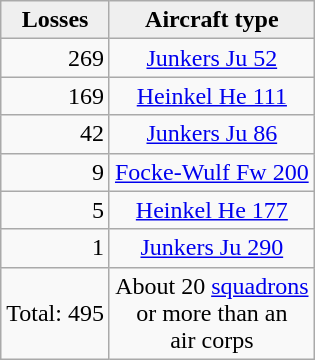<table class="wikitable floatright">
<tr>
<th style="background:#efefef;">Losses</th>
<th style="background:#efefef;">Aircraft type</th>
</tr>
<tr>
<td align=right>269</td>
<td align=center><a href='#'>Junkers Ju 52</a></td>
</tr>
<tr>
<td align=right>169</td>
<td align=center><a href='#'>Heinkel He 111</a></td>
</tr>
<tr>
<td align=right>42</td>
<td align=center><a href='#'>Junkers Ju 86</a></td>
</tr>
<tr>
<td align=right>9</td>
<td align=center><a href='#'>Focke-Wulf Fw 200</a></td>
</tr>
<tr>
<td align=right>5</td>
<td align=center><a href='#'>Heinkel He 177</a></td>
</tr>
<tr>
<td align=right>1</td>
<td align=center><a href='#'>Junkers Ju 290</a></td>
</tr>
<tr>
<td align=right>Total: 495</td>
<td align=center>About 20 <a href='#'>squadrons</a><br>or more than an<br>air corps</td>
</tr>
</table>
